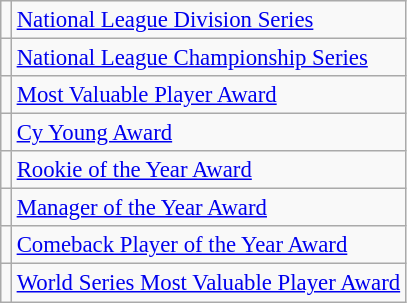<table class="wikitable" style="font-size:95%">
<tr>
<td></td>
<td><a href='#'>National League Division Series</a></td>
</tr>
<tr>
<td></td>
<td><a href='#'>National League Championship Series</a></td>
</tr>
<tr>
<td></td>
<td><a href='#'>Most Valuable Player Award</a></td>
</tr>
<tr>
<td></td>
<td><a href='#'>Cy Young Award</a></td>
</tr>
<tr>
<td></td>
<td><a href='#'>Rookie of the Year Award</a></td>
</tr>
<tr>
<td></td>
<td><a href='#'>Manager of the Year Award</a></td>
</tr>
<tr>
<td></td>
<td><a href='#'>Comeback Player of the Year Award</a></td>
</tr>
<tr>
<td></td>
<td><a href='#'>World Series Most Valuable Player Award</a></td>
</tr>
</table>
